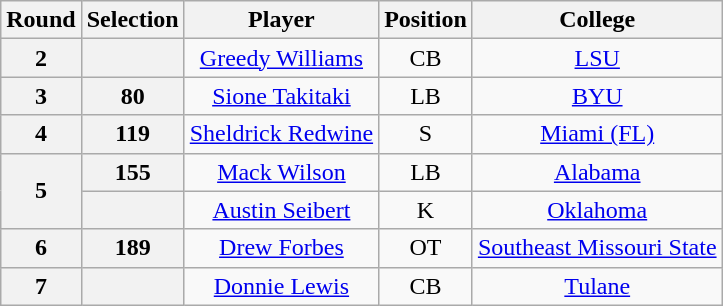<table class="wikitable" style="text-align:center">
<tr>
<th>Round</th>
<th>Selection</th>
<th>Player</th>
<th>Position</th>
<th>College</th>
</tr>
<tr>
<th>2</th>
<th></th>
<td><a href='#'>Greedy Williams</a></td>
<td>CB</td>
<td><a href='#'>LSU</a></td>
</tr>
<tr>
<th>3</th>
<th>80</th>
<td><a href='#'>Sione Takitaki</a></td>
<td>LB</td>
<td><a href='#'>BYU</a></td>
</tr>
<tr>
<th>4</th>
<th>119</th>
<td><a href='#'>Sheldrick Redwine</a></td>
<td>S</td>
<td><a href='#'>Miami (FL)</a></td>
</tr>
<tr>
<th rowspan="2">5</th>
<th>155</th>
<td><a href='#'>Mack Wilson</a></td>
<td>LB</td>
<td><a href='#'>Alabama</a></td>
</tr>
<tr>
<th></th>
<td><a href='#'>Austin Seibert</a></td>
<td>K</td>
<td><a href='#'>Oklahoma</a></td>
</tr>
<tr>
<th>6</th>
<th>189</th>
<td><a href='#'>Drew Forbes</a></td>
<td>OT</td>
<td><a href='#'>Southeast Missouri State</a></td>
</tr>
<tr>
<th>7</th>
<th></th>
<td><a href='#'>Donnie Lewis</a></td>
<td>CB</td>
<td><a href='#'>Tulane</a></td>
</tr>
</table>
